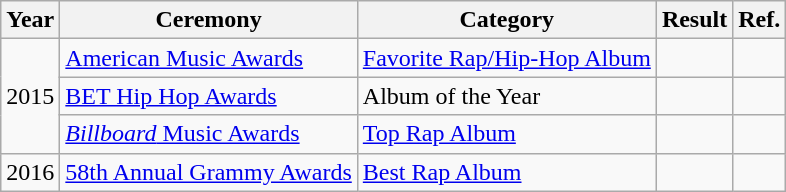<table class="sortable wikitable">
<tr>
<th>Year</th>
<th>Ceremony</th>
<th>Category</th>
<th>Result</th>
<th>Ref.</th>
</tr>
<tr>
<td rowspan="3">2015</td>
<td><a href='#'>American Music Awards</a></td>
<td><a href='#'>Favorite Rap/Hip-Hop Album</a></td>
<td></td>
<td style="text-align:center;"></td>
</tr>
<tr>
<td><a href='#'>BET Hip Hop Awards</a></td>
<td>Album of the Year</td>
<td></td>
<td style="text-align:center;"></td>
</tr>
<tr>
<td><a href='#'><em>Billboard</em> Music Awards</a></td>
<td><a href='#'>Top Rap Album</a></td>
<td></td>
<td style="text-align:center;"></td>
</tr>
<tr>
<td>2016</td>
<td><a href='#'>58th Annual Grammy Awards</a></td>
<td><a href='#'>Best Rap Album</a></td>
<td></td>
<td style="text-align:center;"></td>
</tr>
</table>
